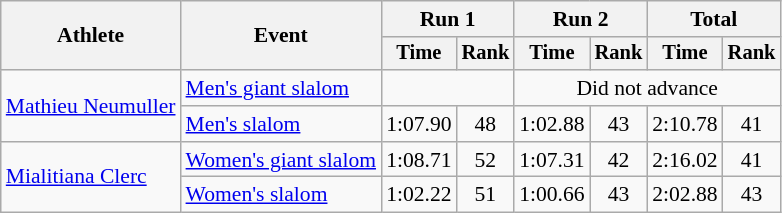<table class="wikitable" style="font-size:90%">
<tr>
<th rowspan=2>Athlete</th>
<th rowspan=2>Event</th>
<th colspan=2>Run 1</th>
<th colspan=2>Run 2</th>
<th colspan=2>Total</th>
</tr>
<tr style="font-size:95%">
<th>Time</th>
<th>Rank</th>
<th>Time</th>
<th>Rank</th>
<th>Time</th>
<th>Rank</th>
</tr>
<tr align=center>
<td rowspan=2 align=left><a href='#'>Mathieu Neumuller</a></td>
<td align=left><a href='#'>Men's giant slalom</a></td>
<td colspan=2></td>
<td colspan=4>Did not advance</td>
</tr>
<tr align=center>
<td align=left><a href='#'>Men's slalom</a></td>
<td>1:07.90</td>
<td>48</td>
<td>1:02.88</td>
<td>43</td>
<td>2:10.78</td>
<td>41</td>
</tr>
<tr align=center>
<td rowspan=2 align=left><a href='#'>Mialitiana Clerc</a></td>
<td align=left><a href='#'>Women's giant slalom</a></td>
<td>1:08.71</td>
<td>52</td>
<td>1:07.31</td>
<td>42</td>
<td>2:16.02</td>
<td>41</td>
</tr>
<tr align=center>
<td align=left><a href='#'>Women's slalom</a></td>
<td>1:02.22</td>
<td>51</td>
<td>1:00.66</td>
<td>43</td>
<td>2:02.88</td>
<td>43</td>
</tr>
</table>
